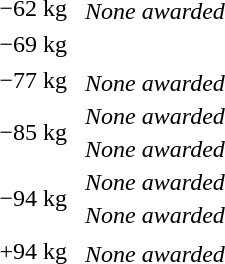<table>
<tr>
<td rowspan=2>−62 kg</td>
<td rowspan=2></td>
<td rowspan=2></td>
<td></td>
</tr>
<tr>
<td><em>None awarded</em></td>
</tr>
<tr>
<td rowspan=2>−69 kg</td>
<td rowspan=2></td>
<td rowspan=2></td>
<td></td>
</tr>
<tr>
<td></td>
</tr>
<tr>
<td rowspan=2>−77 kg</td>
<td rowspan=2></td>
<td rowspan=2></td>
<td></td>
</tr>
<tr>
<td><em>None awarded</em></td>
</tr>
<tr>
<td rowspan=2>−85 kg</td>
<td rowspan=2></td>
<td rowspan=2></td>
<td><em>None awarded</em></td>
</tr>
<tr>
<td><em>None awarded</em></td>
</tr>
<tr>
<td rowspan=2>−94 kg</td>
<td rowspan=2></td>
<td rowspan=2></td>
<td><em>None awarded</em></td>
</tr>
<tr>
<td><em>None awarded</em></td>
</tr>
<tr>
<td rowspan=2>+94 kg</td>
<td rowspan=2></td>
<td rowspan=2></td>
<td></td>
</tr>
<tr>
<td><em>None awarded</em></td>
</tr>
</table>
